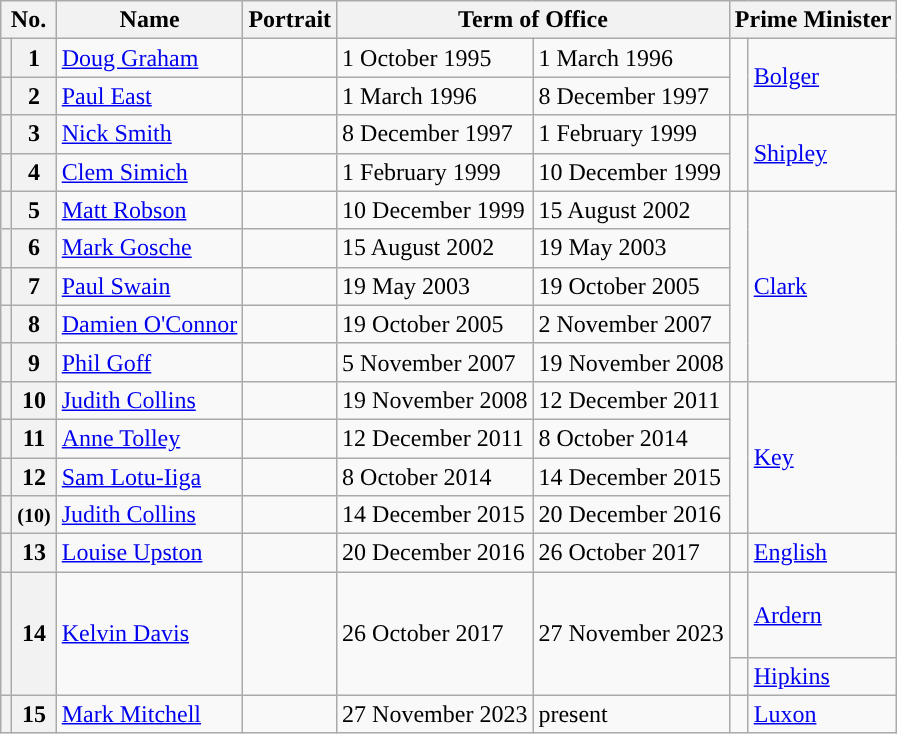<table class="wikitable">
<tr>
<th colspan=2>No.</th>
<th>Name</th>
<th>Portrait</th>
<th colspan=2>Term of Office</th>
<th colspan=2>Prime Minister</th>
</tr>
<tr>
<th style="color:inherit;background:"></th>
<th>1</th>
<td><a href='#'>Doug Graham</a></td>
<td></td>
<td>1 October 1995</td>
<td>1 March 1996</td>
<td rowspan="2" style="color:inherit;background:"></td>
<td rowspan="2"><a href='#'>Bolger</a></td>
</tr>
<tr>
<th style="color:inherit;background:"></th>
<th>2</th>
<td><a href='#'>Paul East</a></td>
<td></td>
<td>1 March 1996</td>
<td>8 December 1997</td>
</tr>
<tr>
<th style="color:inherit;background:"></th>
<th>3</th>
<td><a href='#'>Nick Smith</a></td>
<td></td>
<td>8 December 1997</td>
<td>1 February 1999</td>
<td rowspan="2" style="color:inherit;background:"></td>
<td rowspan="2"><a href='#'>Shipley</a></td>
</tr>
<tr>
<th style="color:inherit;background:"></th>
<th>4</th>
<td><a href='#'>Clem Simich</a></td>
<td></td>
<td>1 February 1999</td>
<td>10 December 1999</td>
</tr>
<tr>
<th height="15" style="border-bottom:solid 0 grey; background:"></th>
<th>5</th>
<td><a href='#'>Matt Robson</a></td>
<td></td>
<td>10 December 1999</td>
<td>15 August 2002</td>
<td rowspan="5" style="color:inherit;background:"></td>
<td rowspan="5"><a href='#'>Clark</a></td>
</tr>
<tr>
<th style="color:inherit;background:"></th>
<th>6</th>
<td><a href='#'>Mark Gosche</a></td>
<td></td>
<td>15 August 2002</td>
<td>19 May 2003</td>
</tr>
<tr>
<th style="color:inherit;background:"></th>
<th>7</th>
<td><a href='#'>Paul Swain</a></td>
<td></td>
<td>19 May 2003</td>
<td>19 October 2005</td>
</tr>
<tr>
<th style="color:inherit;background:"></th>
<th>8</th>
<td><a href='#'>Damien O'Connor</a></td>
<td></td>
<td>19 October 2005</td>
<td>2 November 2007</td>
</tr>
<tr>
<th style="color:inherit;background:"></th>
<th>9</th>
<td><a href='#'>Phil Goff</a></td>
<td></td>
<td>5 November 2007</td>
<td>19 November 2008</td>
</tr>
<tr>
<th style="color:inherit;background:"></th>
<th>10</th>
<td><a href='#'>Judith Collins</a></td>
<td></td>
<td>19 November 2008</td>
<td>12 December 2011</td>
<td rowspan="4" style="color:inherit;background:"></td>
<td rowspan="4"><a href='#'>Key</a></td>
</tr>
<tr>
<th style="color:inherit;background:"></th>
<th>11</th>
<td><a href='#'>Anne Tolley</a></td>
<td></td>
<td>12 December 2011</td>
<td>8 October 2014</td>
</tr>
<tr>
<th style="color:inherit;background:"></th>
<th>12</th>
<td><a href='#'>Sam Lotu-Iiga</a></td>
<td></td>
<td>8 October 2014</td>
<td>14 December 2015</td>
</tr>
<tr>
<th style="color:inherit;background:"></th>
<th><small>(10)</small></th>
<td><a href='#'>Judith Collins</a></td>
<td></td>
<td>14 December 2015</td>
<td>20 December 2016</td>
</tr>
<tr>
<th style="color:inherit;background:"></th>
<th>13</th>
<td><a href='#'>Louise Upston</a></td>
<td></td>
<td>20 December 2016</td>
<td>26 October 2017</td>
<td style="color:inherit;background:"></td>
<td><a href='#'>English</a></td>
</tr>
<tr>
<th height="50" style="border-bottom:solid 0 grey; background:"></th>
<th rowspan="2">14</th>
<td rowspan="2"><a href='#'>Kelvin Davis</a></td>
<td rowspan="2"></td>
<td rowspan="2">26 October 2017</td>
<td rowspan="2">27 November 2023</td>
<td style="color:inherit;background:"></td>
<td><a href='#'>Ardern</a></td>
</tr>
<tr>
<th height=15 style="border-top:solid 0 grey; background:"></th>
<td style="color:inherit;background:"></td>
<td><a href='#'>Hipkins</a></td>
</tr>
<tr>
<th style="color:inherit;background:"></th>
<th>15</th>
<td><a href='#'>Mark Mitchell</a></td>
<td></td>
<td>27 November 2023</td>
<td>present</td>
<td style="color:inherit;background:"></td>
<td><a href='#'>Luxon</a></td>
</tr>
</table>
